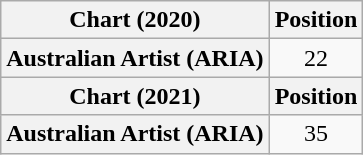<table class="wikitable plainrowheaders" style="text-align:center">
<tr>
<th scope="col">Chart (2020)</th>
<th scope="col">Position</th>
</tr>
<tr>
<th scope="row">Australian Artist (ARIA)</th>
<td>22</td>
</tr>
<tr>
<th scope="col">Chart (2021)</th>
<th scope="col">Position</th>
</tr>
<tr>
<th scope="row">Australian Artist (ARIA)</th>
<td>35</td>
</tr>
</table>
